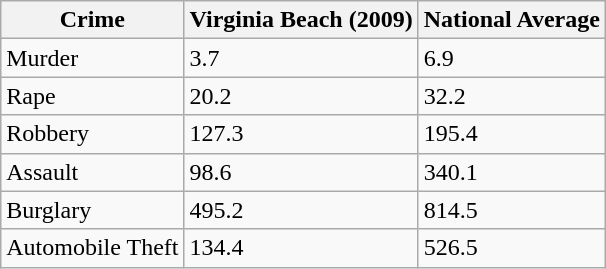<table class="wikitable">
<tr>
<th>Crime</th>
<th>Virginia Beach (2009)</th>
<th>National Average</th>
</tr>
<tr>
<td>Murder</td>
<td>3.7</td>
<td>6.9</td>
</tr>
<tr>
<td>Rape</td>
<td>20.2</td>
<td>32.2</td>
</tr>
<tr>
<td>Robbery</td>
<td>127.3</td>
<td>195.4</td>
</tr>
<tr>
<td>Assault</td>
<td>98.6</td>
<td>340.1</td>
</tr>
<tr>
<td>Burglary</td>
<td>495.2</td>
<td>814.5</td>
</tr>
<tr>
<td>Automobile Theft</td>
<td>134.4</td>
<td>526.5</td>
</tr>
</table>
